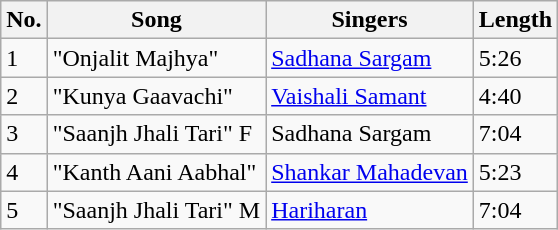<table class="wikitable">
<tr>
<th>No.</th>
<th>Song</th>
<th>Singers</th>
<th>Length</th>
</tr>
<tr>
<td>1</td>
<td>"Onjalit Majhya"</td>
<td><a href='#'>Sadhana Sargam</a></td>
<td>5:26</td>
</tr>
<tr>
<td>2</td>
<td>"Kunya Gaavachi"</td>
<td><a href='#'>Vaishali Samant</a></td>
<td>4:40</td>
</tr>
<tr>
<td>3</td>
<td>"Saanjh Jhali Tari" F</td>
<td>Sadhana Sargam</td>
<td>7:04</td>
</tr>
<tr>
<td>4</td>
<td>"Kanth Aani Aabhal"</td>
<td><a href='#'>Shankar Mahadevan</a></td>
<td>5:23</td>
</tr>
<tr>
<td>5</td>
<td>"Saanjh Jhali Tari" M</td>
<td><a href='#'>Hariharan</a></td>
<td>7:04</td>
</tr>
</table>
